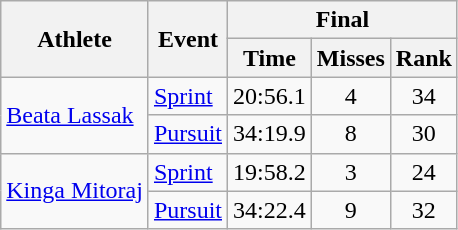<table class="wikitable">
<tr>
<th rowspan="2">Athlete</th>
<th rowspan="2">Event</th>
<th colspan="3">Final</th>
</tr>
<tr>
<th>Time</th>
<th>Misses</th>
<th>Rank</th>
</tr>
<tr>
<td rowspan="2"><a href='#'>Beata Lassak</a></td>
<td><a href='#'>Sprint</a></td>
<td align="center">20:56.1</td>
<td align="center">4</td>
<td align="center">34</td>
</tr>
<tr>
<td><a href='#'>Pursuit</a></td>
<td align="center">34:19.9</td>
<td align="center">8</td>
<td align="center">30</td>
</tr>
<tr>
<td rowspan="2"><a href='#'>Kinga Mitoraj</a></td>
<td><a href='#'>Sprint</a></td>
<td align="center">19:58.2</td>
<td align="center">3</td>
<td align="center">24</td>
</tr>
<tr>
<td><a href='#'>Pursuit</a></td>
<td align="center">34:22.4</td>
<td align="center">9</td>
<td align="center">32</td>
</tr>
</table>
